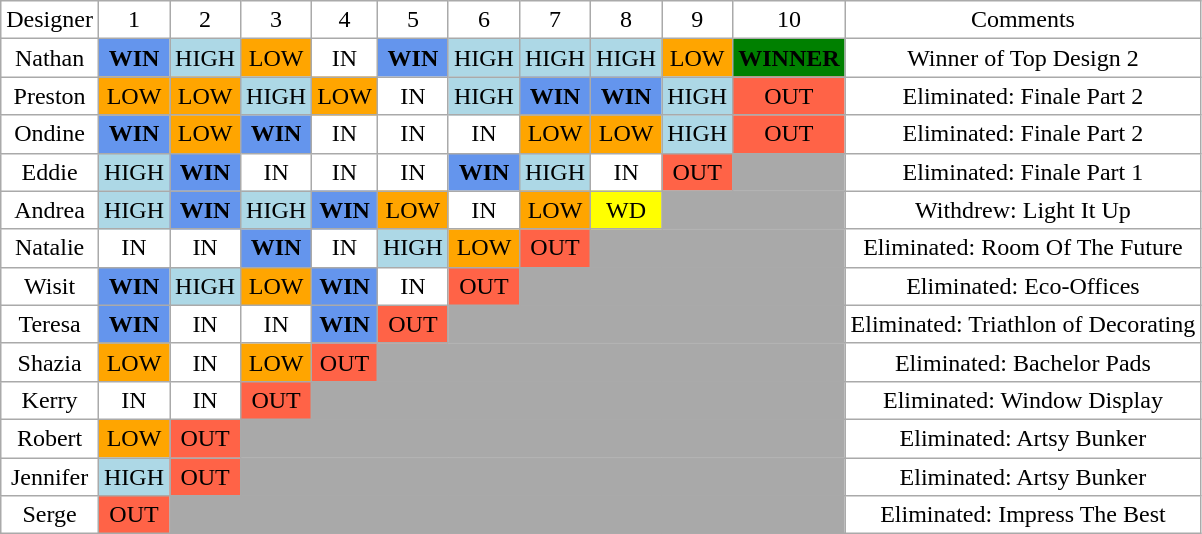<table class="wikitable"  style="background:#fff; text-align:center;">
<tr>
<td>Designer</td>
<td>1</td>
<td>2</td>
<td>3</td>
<td>4</td>
<td>5</td>
<td>6</td>
<td>7</td>
<td>8</td>
<td>9</td>
<td>10</td>
<td>Comments</td>
</tr>
<tr>
<td>Nathan</td>
<td style="background:cornflowerblue;"><strong>WIN</strong></td>
<td style="background:lightblue;">HIGH</td>
<td style="background:orange;">LOW</td>
<td>IN</td>
<td style="background:cornflowerblue;"><strong>WIN</strong></td>
<td style="background:lightblue;">HIGH</td>
<td style="background:lightblue;">HIGH</td>
<td style="background:lightblue;">HIGH</td>
<td style="background:orange;">LOW</td>
<td style="background:green;"><strong>WINNER</strong></td>
<td>Winner of Top Design 2</td>
</tr>
<tr>
<td>Preston</td>
<td style="background:orange;">LOW</td>
<td style="background:orange;">LOW</td>
<td style="background:lightblue;">HIGH</td>
<td style="background:orange;">LOW</td>
<td>IN</td>
<td style="background:lightblue;">HIGH</td>
<td style="background:cornflowerblue;"><strong>WIN</strong></td>
<td style="background:cornflowerblue;"><strong>WIN</strong></td>
<td style="background:lightblue;">HIGH</td>
<td style="background:tomato;">OUT</td>
<td>Eliminated: Finale Part 2</td>
</tr>
<tr>
<td>Ondine</td>
<td style="background:cornflowerblue;"><strong>WIN</strong></td>
<td style="background:orange;">LOW</td>
<td style="background:cornflowerblue;"><strong>WIN</strong></td>
<td>IN</td>
<td>IN</td>
<td>IN</td>
<td style="background:orange;">LOW</td>
<td style="background:orange;">LOW</td>
<td style="background:lightblue;">HIGH</td>
<td style="background:tomato;">OUT</td>
<td>Eliminated: Finale Part 2</td>
</tr>
<tr>
<td>Eddie</td>
<td style="background:lightblue;">HIGH</td>
<td style="background:cornflowerblue;"><strong>WIN</strong></td>
<td>IN</td>
<td>IN</td>
<td>IN</td>
<td style="background:cornflowerblue;"><strong>WIN</strong></td>
<td style="background:lightblue;">HIGH</td>
<td>IN</td>
<td style="background:tomato;">OUT</td>
<td style="background:darkgrey;"></td>
<td>Eliminated: Finale Part 1</td>
</tr>
<tr>
<td>Andrea</td>
<td style="background:lightblue;">HIGH</td>
<td style="background:cornflowerblue;"><strong>WIN</strong></td>
<td style="background:lightblue;">HIGH</td>
<td style="background:cornflowerblue;"><strong>WIN</strong></td>
<td style="background:orange;">LOW</td>
<td>IN</td>
<td style="background:orange;">LOW</td>
<td style="background:yellow;">WD</td>
<td colspan="2" style="background:darkgrey;"></td>
<td>Withdrew: Light It Up</td>
</tr>
<tr>
<td>Natalie</td>
<td>IN</td>
<td>IN</td>
<td style="background:cornflowerblue;"><strong>WIN</strong></td>
<td>IN</td>
<td style="background:lightblue;">HIGH</td>
<td style="background:orange;">LOW</td>
<td style="background:tomato;">OUT</td>
<td colspan="3" style="background:darkgrey;"></td>
<td>Eliminated: Room Of The Future</td>
</tr>
<tr>
<td>Wisit</td>
<td style="background:cornflowerblue;"><strong>WIN</strong></td>
<td style="background:lightblue;">HIGH</td>
<td style="background:orange;">LOW</td>
<td style="background:cornflowerblue;"><strong>WIN</strong></td>
<td>IN</td>
<td style="background:tomato;">OUT</td>
<td colspan="4" style="background:darkgrey;"></td>
<td>Eliminated: Eco-Offices</td>
</tr>
<tr>
<td>Teresa</td>
<td style="background:cornflowerblue;"><strong>WIN</strong></td>
<td>IN</td>
<td>IN</td>
<td style="background:cornflowerblue;"><strong>WIN</strong></td>
<td style="background:tomato;">OUT</td>
<td colspan="5" style="background:darkgrey;"></td>
<td>Eliminated: Triathlon of Decorating</td>
</tr>
<tr>
<td>Shazia</td>
<td style="background:orange;">LOW</td>
<td>IN</td>
<td style="background:orange;">LOW</td>
<td style="background:tomato;">OUT</td>
<td colspan="6" style="background:darkgrey;"></td>
<td>Eliminated: Bachelor Pads</td>
</tr>
<tr>
<td>Kerry</td>
<td>IN</td>
<td>IN</td>
<td style="background:tomato;">OUT</td>
<td colspan="7" style="background:darkgrey;"></td>
<td>Eliminated: Window Display</td>
</tr>
<tr>
<td>Robert</td>
<td style="background:orange;">LOW</td>
<td style="background:tomato;">OUT</td>
<td colspan="8" style="background:darkgrey;"></td>
<td>Eliminated: Artsy Bunker</td>
</tr>
<tr>
<td>Jennifer</td>
<td style="background:lightblue;">HIGH</td>
<td style="background:tomato;">OUT</td>
<td colspan="8" style="background:darkgrey;"></td>
<td>Eliminated: Artsy Bunker</td>
</tr>
<tr>
<td>Serge</td>
<td style="background:tomato;">OUT</td>
<td colspan="9" style="background:darkgrey;"></td>
<td>Eliminated: Impress The Best</td>
</tr>
</table>
